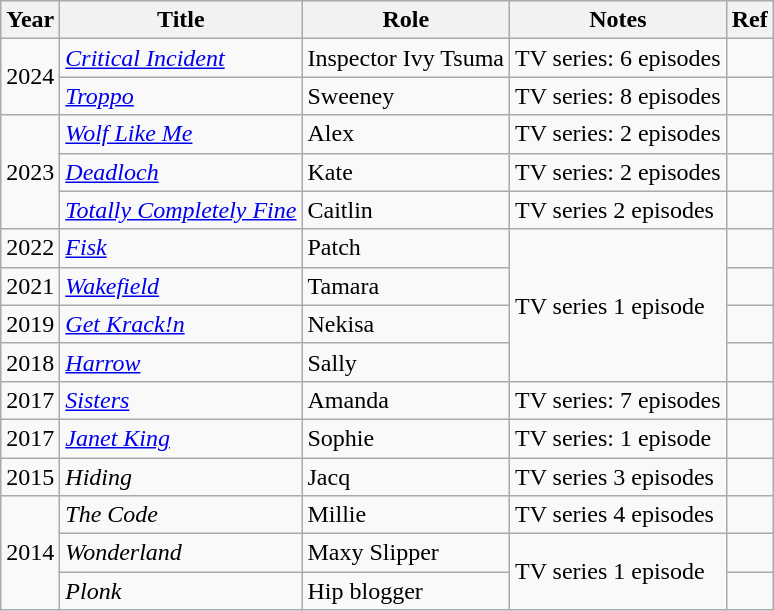<table class="wikitable sortable">
<tr>
<th>Year</th>
<th>Title</th>
<th>Role</th>
<th>Notes</th>
<th>Ref</th>
</tr>
<tr>
<td rowspan="2">2024</td>
<td><em><a href='#'>Critical Incident</a></em></td>
<td>Inspector Ivy Tsuma</td>
<td>TV series: 6 episodes</td>
<td></td>
</tr>
<tr>
<td><a href='#'><em>Troppo</em></a></td>
<td>Sweeney</td>
<td>TV series: 8 episodes</td>
<td></td>
</tr>
<tr>
<td rowspan="3">2023</td>
<td><a href='#'><em>Wolf Like Me</em></a></td>
<td>Alex</td>
<td>TV series: 2 episodes</td>
<td></td>
</tr>
<tr>
<td><em><a href='#'>Deadloch</a></em></td>
<td>Kate</td>
<td>TV series: 2 episodes</td>
<td></td>
</tr>
<tr>
<td><em><a href='#'>Totally Completely Fine</a></em></td>
<td>Caitlin</td>
<td>TV series 2 episodes</td>
<td></td>
</tr>
<tr>
<td>2022</td>
<td><a href='#'><em>Fisk</em></a></td>
<td>Patch</td>
<td rowspan="4">TV series 1 episode</td>
<td></td>
</tr>
<tr>
<td>2021</td>
<td><a href='#'><em>Wakefield</em></a></td>
<td>Tamara</td>
<td></td>
</tr>
<tr>
<td>2019</td>
<td><em><a href='#'>Get Krack!n</a></em></td>
<td>Nekisa</td>
<td></td>
</tr>
<tr>
<td>2018</td>
<td><a href='#'><em>Harrow</em></a></td>
<td>Sally</td>
<td></td>
</tr>
<tr>
<td>2017</td>
<td><a href='#'><em>Sisters</em></a></td>
<td>Amanda</td>
<td>TV series: 7 episodes</td>
<td></td>
</tr>
<tr>
<td>2017</td>
<td><a href='#'><em>Janet King</em></a></td>
<td>Sophie</td>
<td>TV series: 1 episode</td>
<td></td>
</tr>
<tr>
<td>2015</td>
<td><em>Hiding</em></td>
<td>Jacq</td>
<td>TV series 3 episodes</td>
<td></td>
</tr>
<tr>
<td rowspan="3">2014</td>
<td><em>The Code</em></td>
<td>Millie</td>
<td>TV series 4 episodes</td>
<td></td>
</tr>
<tr>
<td><em>Wonderland</em></td>
<td>Maxy Slipper</td>
<td rowspan="2">TV series 1 episode</td>
<td></td>
</tr>
<tr>
<td><em>Plonk</em></td>
<td>Hip blogger</td>
<td></td>
</tr>
</table>
